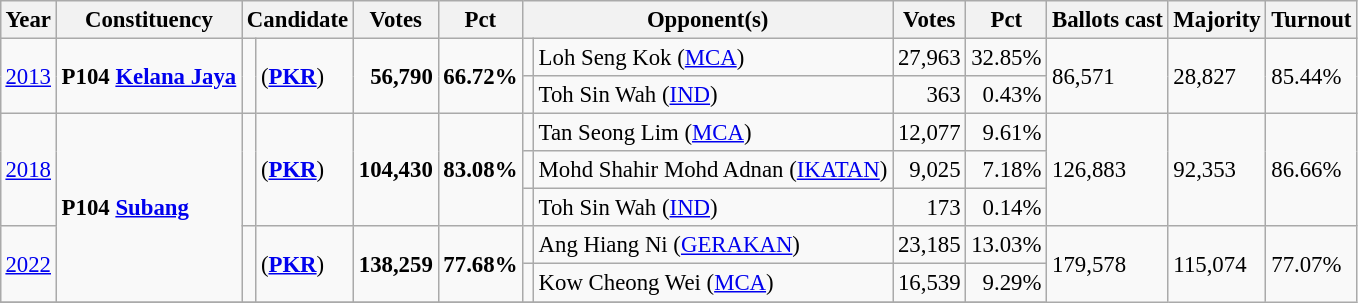<table class="wikitable" style="margin:0.5em ; font-size:95%">
<tr>
<th>Year</th>
<th>Constituency</th>
<th colspan=2>Candidate</th>
<th>Votes</th>
<th>Pct</th>
<th colspan=2>Opponent(s)</th>
<th>Votes</th>
<th>Pct</th>
<th>Ballots cast</th>
<th>Majority</th>
<th>Turnout</th>
</tr>
<tr>
<td rowspan=2><a href='#'>2013</a></td>
<td rowspan=2><strong>P104 <a href='#'>Kelana Jaya</a></strong></td>
<td rowspan=2 ></td>
<td rowspan=2> (<a href='#'><strong>PKR</strong></a>)</td>
<td rowspan=2 align="right"><strong>56,790</strong></td>
<td rowspan=2><strong>66.72%</strong></td>
<td></td>
<td>Loh Seng Kok (<a href='#'>MCA</a>)</td>
<td align="right">27,963</td>
<td>32.85%</td>
<td rowspan=2>86,571</td>
<td rowspan=2>28,827</td>
<td rowspan=2>85.44%</td>
</tr>
<tr>
<td></td>
<td>Toh Sin Wah (<a href='#'>IND</a>)</td>
<td align="right">363</td>
<td align="right">0.43%</td>
</tr>
<tr>
<td rowspan=3><a href='#'>2018</a></td>
<td rowspan=5><strong>P104 <a href='#'>Subang</a></strong></td>
<td rowspan=3 ></td>
<td rowspan=3> (<a href='#'><strong>PKR</strong></a>)</td>
<td rowspan=3 align="right"><strong>104,430</strong></td>
<td rowspan=3><strong>83.08%</strong></td>
<td></td>
<td>Tan Seong Lim (<a href='#'>MCA</a>)</td>
<td align="right">12,077</td>
<td align="right">9.61%</td>
<td rowspan=3>126,883</td>
<td rowspan=3>92,353</td>
<td rowspan=3>86.66%</td>
</tr>
<tr>
<td></td>
<td>Mohd Shahir Mohd Adnan (<a href='#'>IKATAN</a>)</td>
<td align="right">9,025</td>
<td align="right">7.18%</td>
</tr>
<tr>
<td></td>
<td>Toh Sin Wah (<a href='#'>IND</a>)</td>
<td align="right">173</td>
<td align="right">0.14%</td>
</tr>
<tr>
<td rowspan=2><a href='#'>2022</a></td>
<td rowspan=2 ></td>
<td rowspan=2> (<a href='#'><strong>PKR</strong></a>)</td>
<td rowspan=2 align="right"><strong>138,259</strong></td>
<td rowspan=2><strong>77.68%</strong></td>
<td bgcolor=></td>
<td>Ang Hiang Ni (<a href='#'>GERAKAN</a>)</td>
<td align="right">23,185</td>
<td>13.03%</td>
<td rowspan=3>179,578</td>
<td rowspan=3>115,074</td>
<td rowspan=3>77.07%</td>
</tr>
<tr>
<td></td>
<td>Kow Cheong Wei (<a href='#'>MCA</a>)</td>
<td align="right">16,539</td>
<td align="right">9.29%</td>
</tr>
<tr>
</tr>
</table>
